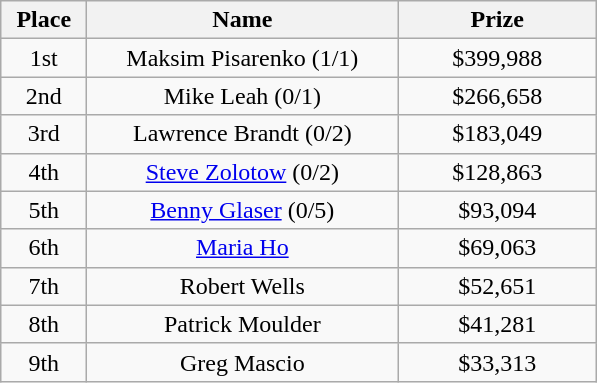<table class="wikitable">
<tr>
<th width="50">Place</th>
<th width="200">Name</th>
<th width="125">Prize</th>
</tr>
<tr>
<td align=center>1st</td>
<td align=center> Maksim Pisarenko (1/1)</td>
<td align=center>$399,988</td>
</tr>
<tr>
<td align=center>2nd</td>
<td align=center> Mike Leah (0/1)</td>
<td align=center>$266,658</td>
</tr>
<tr>
<td align=center>3rd</td>
<td align=center> Lawrence Brandt (0/2)</td>
<td align=center>$183,049</td>
</tr>
<tr>
<td align=center>4th</td>
<td align=center> <a href='#'>Steve Zolotow</a> (0/2)</td>
<td align=center>$128,863</td>
</tr>
<tr>
<td align=center>5th</td>
<td align=center> <a href='#'>Benny Glaser</a> (0/5)</td>
<td align=center>$93,094</td>
</tr>
<tr>
<td align=center>6th</td>
<td align=center> <a href='#'>Maria Ho</a></td>
<td align=center>$69,063</td>
</tr>
<tr>
<td align=center>7th</td>
<td align=center> Robert Wells</td>
<td align=center>$52,651</td>
</tr>
<tr>
<td align=center>8th</td>
<td align=center> Patrick Moulder</td>
<td align=center>$41,281</td>
</tr>
<tr>
<td align=center>9th</td>
<td align=center> Greg Mascio</td>
<td align=center>$33,313</td>
</tr>
</table>
